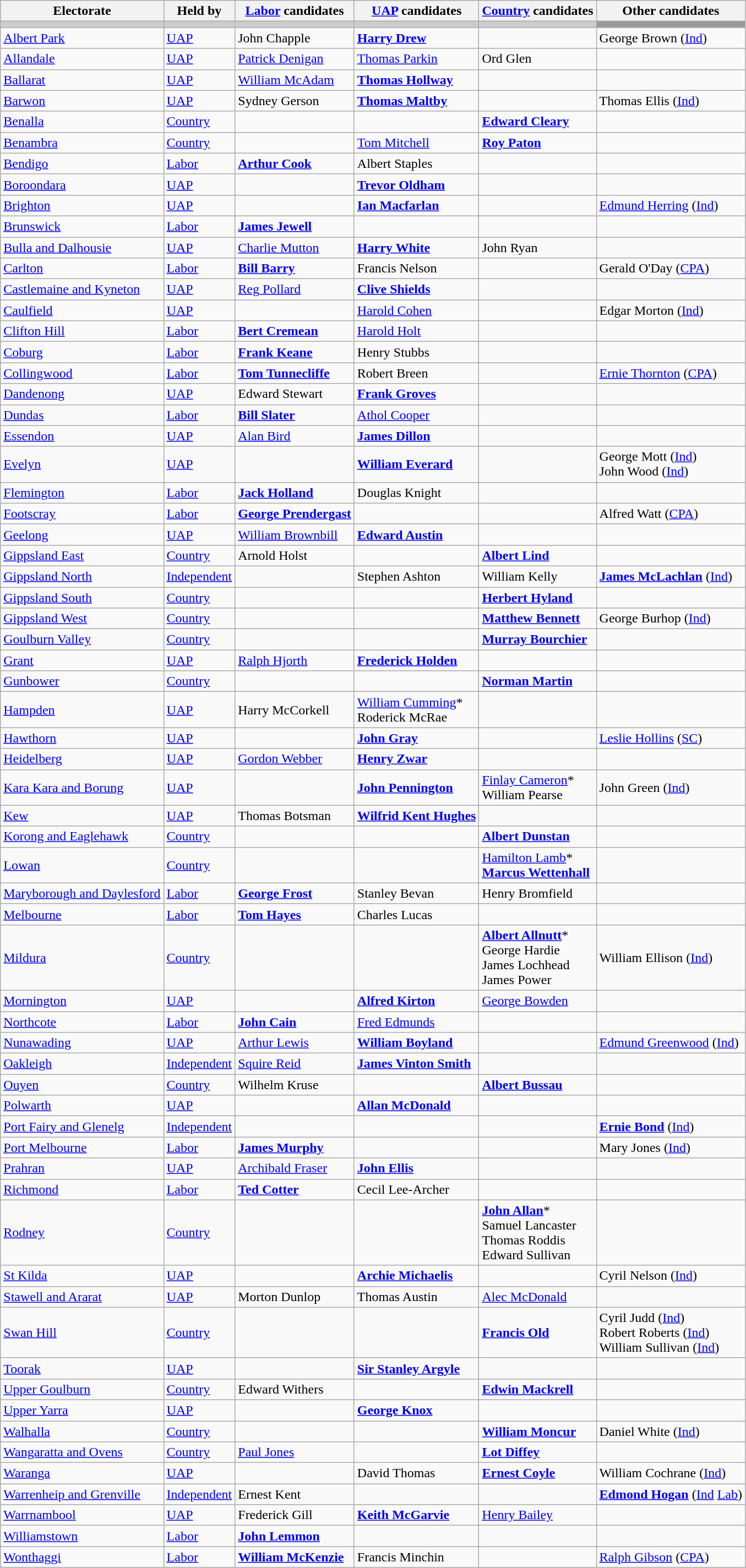<table class="wikitable">
<tr>
<th>Electorate</th>
<th>Held by</th>
<th><a href='#'>Labor</a> candidates</th>
<th><a href='#'>UAP</a> candidates</th>
<th><a href='#'>Country</a> candidates</th>
<th>Other candidates</th>
</tr>
<tr style="background:#ccc;">
<td></td>
<td></td>
<td></td>
<td></td>
<td></td>
<td style="background:#999;"></td>
</tr>
<tr>
<td><a href='#'>Albert Park</a></td>
<td><a href='#'>UAP</a></td>
<td>John Chapple</td>
<td><strong><a href='#'>Harry Drew</a></strong></td>
<td></td>
<td>George Brown (<a href='#'>Ind</a>)</td>
</tr>
<tr>
<td><a href='#'>Allandale</a></td>
<td><a href='#'>UAP</a></td>
<td><a href='#'>Patrick Denigan</a></td>
<td><a href='#'>Thomas Parkin</a></td>
<td>Ord Glen</td>
<td></td>
</tr>
<tr>
<td><a href='#'>Ballarat</a></td>
<td><a href='#'>UAP</a></td>
<td><a href='#'>William McAdam</a></td>
<td><strong><a href='#'>Thomas Hollway</a></strong></td>
<td></td>
<td></td>
</tr>
<tr>
<td><a href='#'>Barwon</a></td>
<td><a href='#'>UAP</a></td>
<td>Sydney Gerson</td>
<td><strong><a href='#'>Thomas Maltby</a></strong></td>
<td></td>
<td>Thomas Ellis (<a href='#'>Ind</a>)</td>
</tr>
<tr>
<td><a href='#'>Benalla</a></td>
<td><a href='#'>Country</a></td>
<td></td>
<td></td>
<td><strong><a href='#'>Edward Cleary</a></strong></td>
<td></td>
</tr>
<tr>
<td><a href='#'>Benambra</a></td>
<td><a href='#'>Country</a></td>
<td></td>
<td><a href='#'>Tom Mitchell</a></td>
<td><strong><a href='#'>Roy Paton</a></strong></td>
<td></td>
</tr>
<tr>
<td><a href='#'>Bendigo</a></td>
<td><a href='#'>Labor</a></td>
<td><strong><a href='#'>Arthur Cook</a></strong></td>
<td>Albert Staples</td>
<td></td>
<td></td>
</tr>
<tr>
<td><a href='#'>Boroondara</a></td>
<td><a href='#'>UAP</a></td>
<td></td>
<td><strong><a href='#'>Trevor Oldham</a></strong></td>
<td></td>
<td></td>
</tr>
<tr>
<td><a href='#'>Brighton</a></td>
<td><a href='#'>UAP</a></td>
<td></td>
<td><strong><a href='#'>Ian Macfarlan</a></strong></td>
<td></td>
<td><a href='#'>Edmund Herring</a> (<a href='#'>Ind</a>)</td>
</tr>
<tr>
<td><a href='#'>Brunswick</a></td>
<td><a href='#'>Labor</a></td>
<td><strong><a href='#'>James Jewell</a></strong></td>
<td></td>
<td></td>
<td></td>
</tr>
<tr>
<td><a href='#'>Bulla and Dalhousie</a></td>
<td><a href='#'>UAP</a></td>
<td><a href='#'>Charlie Mutton</a></td>
<td><strong><a href='#'>Harry White</a></strong></td>
<td>John Ryan</td>
<td></td>
</tr>
<tr>
<td><a href='#'>Carlton</a></td>
<td><a href='#'>Labor</a></td>
<td><strong><a href='#'>Bill Barry</a></strong></td>
<td>Francis Nelson</td>
<td></td>
<td>Gerald O'Day (<a href='#'>CPA</a>)</td>
</tr>
<tr>
<td><a href='#'>Castlemaine and Kyneton</a></td>
<td><a href='#'>UAP</a></td>
<td><a href='#'>Reg Pollard</a></td>
<td><strong><a href='#'>Clive Shields</a></strong></td>
<td></td>
<td></td>
</tr>
<tr>
<td><a href='#'>Caulfield</a></td>
<td><a href='#'>UAP</a></td>
<td></td>
<td><a href='#'>Harold Cohen</a></td>
<td></td>
<td>Edgar Morton (<a href='#'>Ind</a>)</td>
</tr>
<tr>
<td><a href='#'>Clifton Hill</a></td>
<td><a href='#'>Labor</a></td>
<td><strong><a href='#'>Bert Cremean</a></strong></td>
<td><a href='#'>Harold Holt</a></td>
<td></td>
<td></td>
</tr>
<tr>
<td><a href='#'>Coburg</a></td>
<td><a href='#'>Labor</a></td>
<td><strong><a href='#'>Frank Keane</a></strong></td>
<td>Henry Stubbs</td>
<td></td>
<td></td>
</tr>
<tr>
<td><a href='#'>Collingwood</a></td>
<td><a href='#'>Labor</a></td>
<td><strong><a href='#'>Tom Tunnecliffe</a></strong></td>
<td>Robert Breen</td>
<td></td>
<td><a href='#'>Ernie Thornton</a> (<a href='#'>CPA</a>)</td>
</tr>
<tr>
<td><a href='#'>Dandenong</a></td>
<td><a href='#'>UAP</a></td>
<td>Edward Stewart</td>
<td><strong><a href='#'>Frank Groves</a></strong></td>
<td></td>
<td></td>
</tr>
<tr>
<td><a href='#'>Dundas</a></td>
<td><a href='#'>Labor</a></td>
<td><strong><a href='#'>Bill Slater</a></strong></td>
<td><a href='#'>Athol Cooper</a></td>
<td></td>
<td></td>
</tr>
<tr>
<td><a href='#'>Essendon</a></td>
<td><a href='#'>UAP</a></td>
<td><a href='#'>Alan Bird</a></td>
<td><strong><a href='#'>James Dillon</a></strong></td>
<td></td>
<td></td>
</tr>
<tr>
<td><a href='#'>Evelyn</a></td>
<td><a href='#'>UAP</a></td>
<td></td>
<td><strong><a href='#'>William Everard</a></strong></td>
<td></td>
<td>George Mott (<a href='#'>Ind</a>) <br> John Wood (<a href='#'>Ind</a>)</td>
</tr>
<tr>
<td><a href='#'>Flemington</a></td>
<td><a href='#'>Labor</a></td>
<td><strong><a href='#'>Jack Holland</a></strong></td>
<td>Douglas Knight</td>
<td></td>
<td></td>
</tr>
<tr>
<td><a href='#'>Footscray</a></td>
<td><a href='#'>Labor</a></td>
<td><strong><a href='#'>George Prendergast</a></strong></td>
<td></td>
<td></td>
<td>Alfred Watt (<a href='#'>CPA</a>)</td>
</tr>
<tr>
<td><a href='#'>Geelong</a></td>
<td><a href='#'>UAP</a></td>
<td><a href='#'>William Brownbill</a></td>
<td><strong><a href='#'>Edward Austin</a></strong></td>
<td></td>
<td></td>
</tr>
<tr>
<td><a href='#'>Gippsland East</a></td>
<td><a href='#'>Country</a></td>
<td>Arnold Holst</td>
<td></td>
<td><strong><a href='#'>Albert Lind</a></strong></td>
<td></td>
</tr>
<tr>
<td><a href='#'>Gippsland North</a></td>
<td><a href='#'>Independent</a></td>
<td></td>
<td>Stephen Ashton</td>
<td>William Kelly</td>
<td><strong><a href='#'>James McLachlan</a></strong> (<a href='#'>Ind</a>)</td>
</tr>
<tr>
<td><a href='#'>Gippsland South</a></td>
<td><a href='#'>Country</a></td>
<td></td>
<td></td>
<td><strong><a href='#'>Herbert Hyland</a></strong></td>
<td></td>
</tr>
<tr>
<td><a href='#'>Gippsland West</a></td>
<td><a href='#'>Country</a></td>
<td></td>
<td></td>
<td><strong><a href='#'>Matthew Bennett</a></strong></td>
<td>George Burhop (<a href='#'>Ind</a>)</td>
</tr>
<tr>
<td><a href='#'>Goulburn Valley</a></td>
<td><a href='#'>Country</a></td>
<td></td>
<td></td>
<td><strong><a href='#'>Murray Bourchier</a></strong></td>
<td></td>
</tr>
<tr>
<td><a href='#'>Grant</a></td>
<td><a href='#'>UAP</a></td>
<td><a href='#'>Ralph Hjorth</a></td>
<td><strong><a href='#'>Frederick Holden</a></strong></td>
<td></td>
<td></td>
</tr>
<tr>
<td><a href='#'>Gunbower</a></td>
<td><a href='#'>Country</a></td>
<td></td>
<td></td>
<td><strong><a href='#'>Norman Martin</a></strong></td>
<td></td>
</tr>
<tr>
<td><a href='#'>Hampden</a></td>
<td><a href='#'>UAP</a></td>
<td>Harry McCorkell</td>
<td><a href='#'>William Cumming</a>* <br> Roderick McRae</td>
<td></td>
<td></td>
</tr>
<tr>
<td><a href='#'>Hawthorn</a></td>
<td><a href='#'>UAP</a></td>
<td></td>
<td><strong><a href='#'>John Gray</a></strong></td>
<td></td>
<td><a href='#'>Leslie Hollins</a> (<a href='#'>SC</a>)</td>
</tr>
<tr>
<td><a href='#'>Heidelberg</a></td>
<td><a href='#'>UAP</a></td>
<td><a href='#'>Gordon Webber</a></td>
<td><strong><a href='#'>Henry Zwar</a></strong></td>
<td></td>
<td></td>
</tr>
<tr>
<td><a href='#'>Kara Kara and Borung</a></td>
<td><a href='#'>UAP</a></td>
<td></td>
<td><strong><a href='#'>John Pennington</a></strong></td>
<td><a href='#'>Finlay Cameron</a>* <br> William Pearse</td>
<td>John Green (<a href='#'>Ind</a>)</td>
</tr>
<tr>
<td><a href='#'>Kew</a></td>
<td><a href='#'>UAP</a></td>
<td>Thomas Botsman</td>
<td><strong><a href='#'>Wilfrid Kent Hughes</a></strong></td>
<td></td>
<td></td>
</tr>
<tr>
<td><a href='#'>Korong and Eaglehawk</a></td>
<td><a href='#'>Country</a></td>
<td></td>
<td></td>
<td><strong><a href='#'>Albert Dunstan</a></strong></td>
<td></td>
</tr>
<tr>
<td><a href='#'>Lowan</a></td>
<td><a href='#'>Country</a></td>
<td></td>
<td></td>
<td><a href='#'>Hamilton Lamb</a>* <br> <strong><a href='#'>Marcus Wettenhall</a></strong></td>
<td></td>
</tr>
<tr>
<td><a href='#'>Maryborough and Daylesford</a></td>
<td><a href='#'>Labor</a></td>
<td><strong><a href='#'>George Frost</a></strong></td>
<td>Stanley Bevan</td>
<td>Henry Bromfield</td>
<td></td>
</tr>
<tr>
<td><a href='#'>Melbourne</a></td>
<td><a href='#'>Labor</a></td>
<td><strong><a href='#'>Tom Hayes</a></strong></td>
<td>Charles Lucas</td>
<td></td>
<td></td>
</tr>
<tr>
<td><a href='#'>Mildura</a></td>
<td><a href='#'>Country</a></td>
<td></td>
<td></td>
<td><strong><a href='#'>Albert Allnutt</a></strong>* <br> George Hardie <br> James Lochhead <br> James Power</td>
<td>William Ellison (<a href='#'>Ind</a>)</td>
</tr>
<tr>
<td><a href='#'>Mornington</a></td>
<td><a href='#'>UAP</a></td>
<td></td>
<td><strong><a href='#'>Alfred Kirton</a></strong></td>
<td><a href='#'>George Bowden</a></td>
<td></td>
</tr>
<tr>
<td><a href='#'>Northcote</a></td>
<td><a href='#'>Labor</a></td>
<td><strong><a href='#'>John Cain</a></strong></td>
<td><a href='#'>Fred Edmunds</a></td>
<td></td>
<td></td>
</tr>
<tr>
<td><a href='#'>Nunawading</a></td>
<td><a href='#'>UAP</a></td>
<td><a href='#'>Arthur Lewis</a></td>
<td><strong><a href='#'>William Boyland</a></strong></td>
<td></td>
<td><a href='#'>Edmund Greenwood</a> (<a href='#'>Ind</a>)</td>
</tr>
<tr>
<td><a href='#'>Oakleigh</a></td>
<td><a href='#'>Independent</a></td>
<td><a href='#'>Squire Reid</a></td>
<td><strong><a href='#'>James Vinton Smith</a></strong></td>
<td></td>
<td></td>
</tr>
<tr>
<td><a href='#'>Ouyen</a></td>
<td><a href='#'>Country</a></td>
<td>Wilhelm Kruse</td>
<td></td>
<td><strong><a href='#'>Albert Bussau</a></strong></td>
<td></td>
</tr>
<tr>
<td><a href='#'>Polwarth</a></td>
<td><a href='#'>UAP</a></td>
<td></td>
<td><strong><a href='#'>Allan McDonald</a></strong></td>
<td></td>
<td></td>
</tr>
<tr>
<td><a href='#'>Port Fairy and Glenelg</a></td>
<td><a href='#'>Independent</a></td>
<td></td>
<td></td>
<td></td>
<td><strong><a href='#'>Ernie Bond</a></strong> (<a href='#'>Ind</a>)</td>
</tr>
<tr>
<td><a href='#'>Port Melbourne</a></td>
<td><a href='#'>Labor</a></td>
<td><strong><a href='#'>James Murphy</a></strong></td>
<td></td>
<td></td>
<td>Mary Jones (<a href='#'>Ind</a>)</td>
</tr>
<tr>
<td><a href='#'>Prahran</a></td>
<td><a href='#'>UAP</a></td>
<td><a href='#'>Archibald Fraser</a></td>
<td><strong><a href='#'>John Ellis</a></strong></td>
<td></td>
<td></td>
</tr>
<tr>
<td><a href='#'>Richmond</a></td>
<td><a href='#'>Labor</a></td>
<td><strong><a href='#'>Ted Cotter</a></strong></td>
<td>Cecil Lee-Archer</td>
<td></td>
<td></td>
</tr>
<tr>
<td><a href='#'>Rodney</a></td>
<td><a href='#'>Country</a></td>
<td></td>
<td></td>
<td><strong><a href='#'>John Allan</a></strong>* <br> Samuel Lancaster <br> Thomas Roddis <br> Edward Sullivan</td>
<td></td>
</tr>
<tr>
<td><a href='#'>St Kilda</a></td>
<td><a href='#'>UAP</a></td>
<td></td>
<td><strong><a href='#'>Archie Michaelis</a></strong></td>
<td></td>
<td>Cyril Nelson (<a href='#'>Ind</a>)</td>
</tr>
<tr>
<td><a href='#'>Stawell and Ararat</a></td>
<td><a href='#'>UAP</a></td>
<td>Morton Dunlop</td>
<td>Thomas Austin</td>
<td><a href='#'>Alec McDonald</a></td>
<td></td>
</tr>
<tr>
<td><a href='#'>Swan Hill</a></td>
<td><a href='#'>Country</a></td>
<td></td>
<td></td>
<td><strong><a href='#'>Francis Old</a></strong></td>
<td>Cyril Judd (<a href='#'>Ind</a>) <br> Robert Roberts (<a href='#'>Ind</a>) <br> William Sullivan (<a href='#'>Ind</a>)</td>
</tr>
<tr>
<td><a href='#'>Toorak</a></td>
<td><a href='#'>UAP</a></td>
<td></td>
<td><strong><a href='#'>Sir Stanley Argyle</a></strong></td>
<td></td>
<td></td>
</tr>
<tr>
<td><a href='#'>Upper Goulburn</a></td>
<td><a href='#'>Country</a></td>
<td>Edward Withers</td>
<td></td>
<td><strong><a href='#'>Edwin Mackrell</a></strong></td>
<td></td>
</tr>
<tr>
<td><a href='#'>Upper Yarra</a></td>
<td><a href='#'>UAP</a></td>
<td></td>
<td><strong><a href='#'>George Knox</a></strong></td>
<td></td>
<td></td>
</tr>
<tr>
<td><a href='#'>Walhalla</a></td>
<td><a href='#'>Country</a></td>
<td></td>
<td></td>
<td><strong><a href='#'>William Moncur</a></strong></td>
<td>Daniel White (<a href='#'>Ind</a>)</td>
</tr>
<tr>
<td><a href='#'>Wangaratta and Ovens</a></td>
<td><a href='#'>Country</a></td>
<td><a href='#'>Paul Jones</a></td>
<td></td>
<td><strong><a href='#'>Lot Diffey</a></strong></td>
<td></td>
</tr>
<tr>
<td><a href='#'>Waranga</a></td>
<td><a href='#'>UAP</a></td>
<td></td>
<td>David Thomas</td>
<td><strong><a href='#'>Ernest Coyle</a></strong></td>
<td>William Cochrane (<a href='#'>Ind</a>)</td>
</tr>
<tr>
<td><a href='#'>Warrenheip and Grenville</a></td>
<td><a href='#'>Independent</a></td>
<td>Ernest Kent</td>
<td></td>
<td></td>
<td><strong><a href='#'>Edmond Hogan</a></strong> (<a href='#'>Ind</a> <a href='#'>Lab</a>)</td>
</tr>
<tr>
<td><a href='#'>Warrnambool</a></td>
<td><a href='#'>UAP</a></td>
<td>Frederick Gill</td>
<td><strong><a href='#'>Keith McGarvie</a></strong></td>
<td><a href='#'>Henry Bailey</a></td>
<td></td>
</tr>
<tr>
<td><a href='#'>Williamstown</a></td>
<td><a href='#'>Labor</a></td>
<td><strong><a href='#'>John Lemmon</a></strong></td>
<td></td>
<td></td>
<td></td>
</tr>
<tr>
<td><a href='#'>Wonthaggi</a></td>
<td><a href='#'>Labor</a></td>
<td><strong><a href='#'>William McKenzie</a></strong></td>
<td>Francis Minchin</td>
<td></td>
<td><a href='#'>Ralph Gibson</a> (<a href='#'>CPA</a>)</td>
</tr>
</table>
